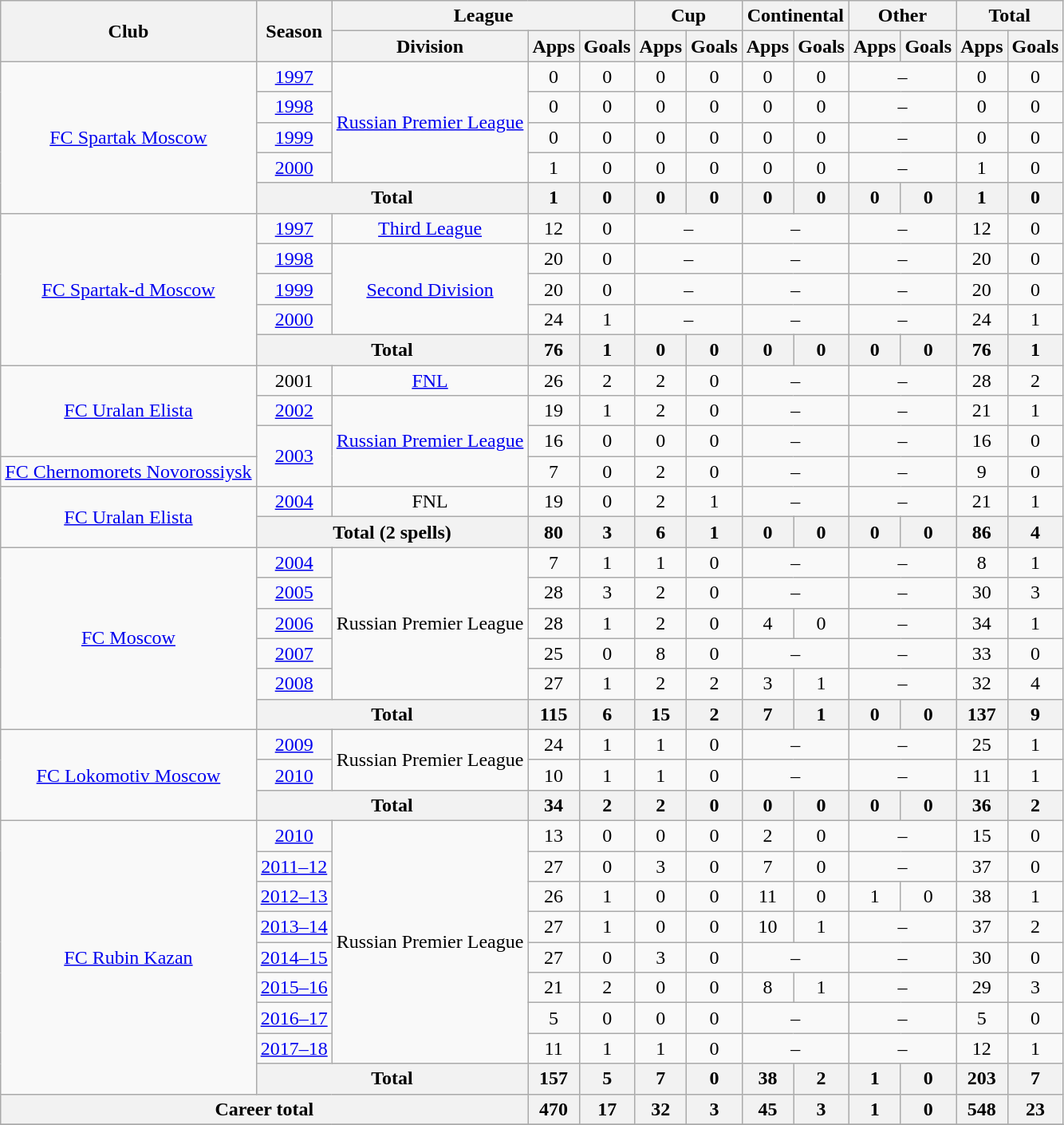<table class="wikitable" style="text-align: center;">
<tr>
<th rowspan=2>Club</th>
<th rowspan=2>Season</th>
<th colspan=3>League</th>
<th colspan=2>Cup</th>
<th colspan=2>Continental</th>
<th colspan=2>Other</th>
<th colspan=2>Total</th>
</tr>
<tr>
<th>Division</th>
<th>Apps</th>
<th>Goals</th>
<th>Apps</th>
<th>Goals</th>
<th>Apps</th>
<th>Goals</th>
<th>Apps</th>
<th>Goals</th>
<th>Apps</th>
<th>Goals</th>
</tr>
<tr>
<td rowspan=5><a href='#'>FC Spartak Moscow</a></td>
<td><a href='#'>1997</a></td>
<td rowspan=4><a href='#'>Russian Premier League</a></td>
<td>0</td>
<td>0</td>
<td>0</td>
<td>0</td>
<td>0</td>
<td>0</td>
<td colspan=2>–</td>
<td>0</td>
<td>0</td>
</tr>
<tr>
<td><a href='#'>1998</a></td>
<td>0</td>
<td>0</td>
<td>0</td>
<td>0</td>
<td>0</td>
<td>0</td>
<td colspan=2>–</td>
<td>0</td>
<td>0</td>
</tr>
<tr>
<td><a href='#'>1999</a></td>
<td>0</td>
<td>0</td>
<td>0</td>
<td>0</td>
<td>0</td>
<td>0</td>
<td colspan=2>–</td>
<td>0</td>
<td>0</td>
</tr>
<tr>
<td><a href='#'>2000</a></td>
<td>1</td>
<td>0</td>
<td>0</td>
<td>0</td>
<td>0</td>
<td>0</td>
<td colspan=2>–</td>
<td>1</td>
<td>0</td>
</tr>
<tr>
<th colspan=2>Total</th>
<th>1</th>
<th>0</th>
<th>0</th>
<th>0</th>
<th>0</th>
<th>0</th>
<th>0</th>
<th>0</th>
<th>1</th>
<th>0</th>
</tr>
<tr>
<td rowspan=5><a href='#'>FC Spartak-d Moscow</a></td>
<td><a href='#'>1997</a></td>
<td><a href='#'>Third League</a></td>
<td>12</td>
<td>0</td>
<td colspan=2>–</td>
<td colspan=2>–</td>
<td colspan=2>–</td>
<td>12</td>
<td>0</td>
</tr>
<tr>
<td><a href='#'>1998</a></td>
<td rowspan=3><a href='#'>Second Division</a></td>
<td>20</td>
<td>0</td>
<td colspan=2>–</td>
<td colspan=2>–</td>
<td colspan=2>–</td>
<td>20</td>
<td>0</td>
</tr>
<tr>
<td><a href='#'>1999</a></td>
<td>20</td>
<td>0</td>
<td colspan=2>–</td>
<td colspan=2>–</td>
<td colspan=2>–</td>
<td>20</td>
<td>0</td>
</tr>
<tr>
<td><a href='#'>2000</a></td>
<td>24</td>
<td>1</td>
<td colspan=2>–</td>
<td colspan=2>–</td>
<td colspan=2>–</td>
<td>24</td>
<td>1</td>
</tr>
<tr>
<th colspan=2>Total</th>
<th>76</th>
<th>1</th>
<th>0</th>
<th>0</th>
<th>0</th>
<th>0</th>
<th>0</th>
<th>0</th>
<th>76</th>
<th>1</th>
</tr>
<tr>
<td rowspan=3><a href='#'>FC Uralan Elista</a></td>
<td>2001</td>
<td><a href='#'>FNL</a></td>
<td>26</td>
<td>2</td>
<td>2</td>
<td>0</td>
<td colspan=2>–</td>
<td colspan=2>–</td>
<td>28</td>
<td>2</td>
</tr>
<tr>
<td><a href='#'>2002</a></td>
<td rowspan=3><a href='#'>Russian Premier League</a></td>
<td>19</td>
<td>1</td>
<td>2</td>
<td>0</td>
<td colspan=2>–</td>
<td colspan=2>–</td>
<td>21</td>
<td>1</td>
</tr>
<tr>
<td rowspan=2><a href='#'>2003</a></td>
<td>16</td>
<td>0</td>
<td>0</td>
<td>0</td>
<td colspan=2>–</td>
<td colspan=2>–</td>
<td>16</td>
<td>0</td>
</tr>
<tr>
<td><a href='#'>FC Chernomorets Novorossiysk</a></td>
<td>7</td>
<td>0</td>
<td>2</td>
<td>0</td>
<td colspan=2>–</td>
<td colspan=2>–</td>
<td>9</td>
<td>0</td>
</tr>
<tr>
<td rowspan=2><a href='#'>FC Uralan Elista</a></td>
<td><a href='#'>2004</a></td>
<td>FNL</td>
<td>19</td>
<td>0</td>
<td>2</td>
<td>1</td>
<td colspan=2>–</td>
<td colspan=2>–</td>
<td>21</td>
<td>1</td>
</tr>
<tr>
<th colspan=2>Total (2 spells)</th>
<th>80</th>
<th>3</th>
<th>6</th>
<th>1</th>
<th>0</th>
<th>0</th>
<th>0</th>
<th>0</th>
<th>86</th>
<th>4</th>
</tr>
<tr>
<td rowspan=6><a href='#'>FC Moscow</a></td>
<td><a href='#'>2004</a></td>
<td rowspan=5>Russian Premier League</td>
<td>7</td>
<td>1</td>
<td>1</td>
<td>0</td>
<td colspan=2>–</td>
<td colspan=2>–</td>
<td>8</td>
<td>1</td>
</tr>
<tr>
<td><a href='#'>2005</a></td>
<td>28</td>
<td>3</td>
<td>2</td>
<td>0</td>
<td colspan=2>–</td>
<td colspan=2>–</td>
<td>30</td>
<td>3</td>
</tr>
<tr>
<td><a href='#'>2006</a></td>
<td>28</td>
<td>1</td>
<td>2</td>
<td>0</td>
<td>4</td>
<td>0</td>
<td colspan=2>–</td>
<td>34</td>
<td>1</td>
</tr>
<tr>
<td><a href='#'>2007</a></td>
<td>25</td>
<td>0</td>
<td>8</td>
<td>0</td>
<td colspan=2>–</td>
<td colspan=2>–</td>
<td>33</td>
<td>0</td>
</tr>
<tr>
<td><a href='#'>2008</a></td>
<td>27</td>
<td>1</td>
<td>2</td>
<td>2</td>
<td>3</td>
<td>1</td>
<td colspan=2>–</td>
<td>32</td>
<td>4</td>
</tr>
<tr>
<th colspan=2>Total</th>
<th>115</th>
<th>6</th>
<th>15</th>
<th>2</th>
<th>7</th>
<th>1</th>
<th>0</th>
<th>0</th>
<th>137</th>
<th>9</th>
</tr>
<tr>
<td rowspan=3><a href='#'>FC Lokomotiv Moscow</a></td>
<td><a href='#'>2009</a></td>
<td rowspan=2>Russian Premier League</td>
<td>24</td>
<td>1</td>
<td>1</td>
<td>0</td>
<td colspan=2>–</td>
<td colspan=2>–</td>
<td>25</td>
<td>1</td>
</tr>
<tr>
<td><a href='#'>2010</a></td>
<td>10</td>
<td>1</td>
<td>1</td>
<td>0</td>
<td colspan=2>–</td>
<td colspan=2>–</td>
<td>11</td>
<td>1</td>
</tr>
<tr>
<th colspan=2>Total</th>
<th>34</th>
<th>2</th>
<th>2</th>
<th>0</th>
<th>0</th>
<th>0</th>
<th>0</th>
<th>0</th>
<th>36</th>
<th>2</th>
</tr>
<tr>
<td rowspan=9><a href='#'>FC Rubin Kazan</a></td>
<td><a href='#'>2010</a></td>
<td rowspan=8>Russian Premier League</td>
<td>13</td>
<td>0</td>
<td>0</td>
<td>0</td>
<td>2</td>
<td>0</td>
<td colspan=2>–</td>
<td>15</td>
<td>0</td>
</tr>
<tr>
<td><a href='#'>2011–12</a></td>
<td>27</td>
<td>0</td>
<td>3</td>
<td>0</td>
<td>7</td>
<td>0</td>
<td colspan=2>–</td>
<td>37</td>
<td>0</td>
</tr>
<tr>
<td><a href='#'>2012–13</a></td>
<td>26</td>
<td>1</td>
<td>0</td>
<td>0</td>
<td>11</td>
<td>0</td>
<td>1</td>
<td>0</td>
<td>38</td>
<td>1</td>
</tr>
<tr>
<td><a href='#'>2013–14</a></td>
<td>27</td>
<td>1</td>
<td>0</td>
<td>0</td>
<td>10</td>
<td>1</td>
<td colspan=2>–</td>
<td>37</td>
<td>2</td>
</tr>
<tr>
<td><a href='#'>2014–15</a></td>
<td>27</td>
<td>0</td>
<td>3</td>
<td>0</td>
<td colspan=2>–</td>
<td colspan=2>–</td>
<td>30</td>
<td>0</td>
</tr>
<tr>
<td><a href='#'>2015–16</a></td>
<td>21</td>
<td>2</td>
<td>0</td>
<td>0</td>
<td>8</td>
<td>1</td>
<td colspan=2>–</td>
<td>29</td>
<td>3</td>
</tr>
<tr>
<td><a href='#'>2016–17</a></td>
<td>5</td>
<td>0</td>
<td>0</td>
<td>0</td>
<td colspan=2>–</td>
<td colspan=2>–</td>
<td>5</td>
<td>0</td>
</tr>
<tr>
<td><a href='#'>2017–18</a></td>
<td>11</td>
<td>1</td>
<td>1</td>
<td>0</td>
<td colspan=2>–</td>
<td colspan=2>–</td>
<td>12</td>
<td>1</td>
</tr>
<tr>
<th colspan=2>Total</th>
<th>157</th>
<th>5</th>
<th>7</th>
<th>0</th>
<th>38</th>
<th>2</th>
<th>1</th>
<th>0</th>
<th>203</th>
<th>7</th>
</tr>
<tr>
<th colspan=3>Career total</th>
<th>470</th>
<th>17</th>
<th>32</th>
<th>3</th>
<th>45</th>
<th>3</th>
<th>1</th>
<th>0</th>
<th>548</th>
<th>23</th>
</tr>
<tr>
</tr>
</table>
